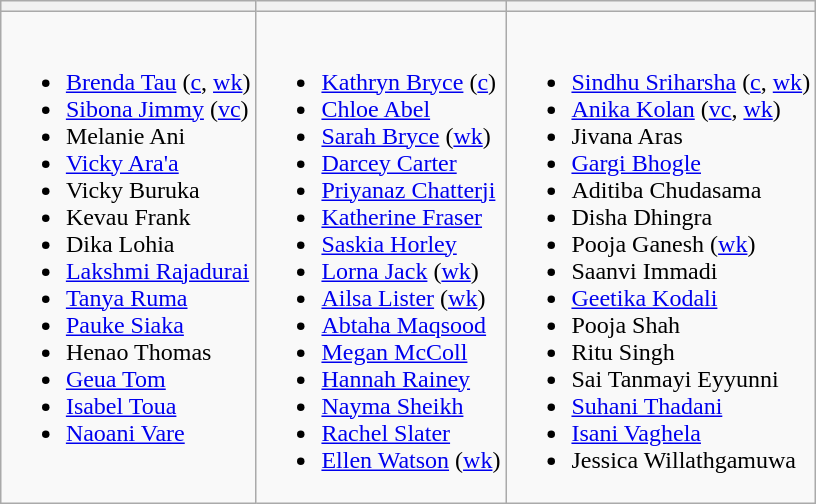<table class="wikitable" style="text-align:left; margin:auto">
<tr>
<th></th>
<th></th>
<th></th>
</tr>
<tr style="vertical-align:top">
<td><br><ul><li><a href='#'>Brenda Tau</a> (<a href='#'>c</a>, <a href='#'>wk</a>)</li><li><a href='#'>Sibona Jimmy</a> (<a href='#'>vc</a>)</li><li>Melanie Ani</li><li><a href='#'>Vicky Ara'a</a></li><li>Vicky Buruka</li><li>Kevau Frank</li><li>Dika Lohia</li><li><a href='#'>Lakshmi Rajadurai</a></li><li><a href='#'>Tanya Ruma</a></li><li><a href='#'>Pauke Siaka</a></li><li>Henao Thomas</li><li><a href='#'>Geua Tom</a></li><li><a href='#'>Isabel Toua</a></li><li><a href='#'>Naoani Vare</a></li></ul></td>
<td><br><ul><li><a href='#'>Kathryn Bryce</a> (<a href='#'>c</a>)</li><li><a href='#'>Chloe Abel</a></li><li><a href='#'>Sarah Bryce</a> (<a href='#'>wk</a>)</li><li><a href='#'>Darcey Carter</a></li><li><a href='#'>Priyanaz Chatterji</a></li><li><a href='#'>Katherine Fraser</a></li><li><a href='#'>Saskia Horley</a></li><li><a href='#'>Lorna Jack</a> (<a href='#'>wk</a>)</li><li><a href='#'>Ailsa Lister</a> (<a href='#'>wk</a>)</li><li><a href='#'>Abtaha Maqsood</a></li><li><a href='#'>Megan McColl</a></li><li><a href='#'>Hannah Rainey</a></li><li><a href='#'>Nayma Sheikh</a></li><li><a href='#'>Rachel Slater</a></li><li><a href='#'>Ellen Watson</a> (<a href='#'>wk</a>)</li></ul></td>
<td><br><ul><li><a href='#'>Sindhu Sriharsha</a> (<a href='#'>c</a>, <a href='#'>wk</a>)</li><li><a href='#'>Anika Kolan</a> (<a href='#'>vc</a>, <a href='#'>wk</a>)</li><li>Jivana Aras</li><li><a href='#'>Gargi Bhogle</a></li><li>Aditiba Chudasama</li><li>Disha Dhingra</li><li>Pooja Ganesh (<a href='#'>wk</a>)</li><li>Saanvi Immadi</li><li><a href='#'>Geetika Kodali</a></li><li>Pooja Shah</li><li>Ritu Singh</li><li>Sai Tanmayi Eyyunni</li><li><a href='#'>Suhani Thadani</a></li><li><a href='#'>Isani Vaghela</a></li><li>Jessica Willathgamuwa</li></ul></td>
</tr>
</table>
